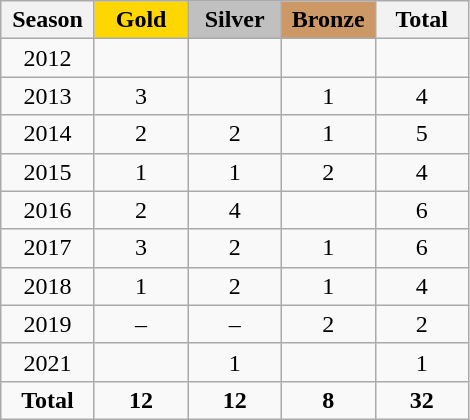<table class="wikitable" style="text-align:center">
<tr>
<th width = "55">Season</th>
<th width = "55" style="background: gold;">Gold</th>
<th width = "55" style="background: silver;">Silver</th>
<th width = "55" style="background: #cc9966;">Bronze</th>
<th width = "55">Total</th>
</tr>
<tr>
<td>2012</td>
<td></td>
<td></td>
<td></td>
<td></td>
</tr>
<tr>
<td>2013</td>
<td>3</td>
<td></td>
<td>1</td>
<td>4</td>
</tr>
<tr>
<td>2014</td>
<td>2</td>
<td>2</td>
<td>1</td>
<td>5</td>
</tr>
<tr>
<td>2015</td>
<td>1</td>
<td>1</td>
<td>2</td>
<td>4</td>
</tr>
<tr>
<td>2016</td>
<td>2</td>
<td>4</td>
<td></td>
<td>6</td>
</tr>
<tr>
<td>2017</td>
<td>3</td>
<td>2</td>
<td>1</td>
<td>6</td>
</tr>
<tr>
<td>2018</td>
<td>1</td>
<td>2</td>
<td>1</td>
<td>4</td>
</tr>
<tr>
<td>2019</td>
<td>–</td>
<td>–</td>
<td>2</td>
<td>2</td>
</tr>
<tr>
<td>2021</td>
<td></td>
<td>1</td>
<td></td>
<td>1</td>
</tr>
<tr>
<td><strong>Total</strong></td>
<td><strong>12</strong></td>
<td><strong>12</strong></td>
<td><strong>8</strong></td>
<td><strong>32</strong></td>
</tr>
</table>
